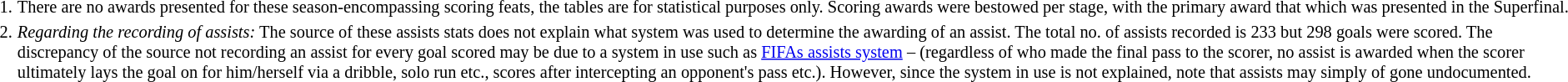<table class="mw-collapsible mw-collapsed" style="text-align: left;font-size:85%; ">
<tr>
<td valign=top>1.</td>
<td>There are no awards presented for these season-encompassing scoring feats, the tables are for statistical purposes only. Scoring awards were bestowed per stage, with the primary award that which was presented in the Superfinal.</td>
</tr>
<tr>
<td valign=top>2.</td>
<td><em>Regarding the recording of assists:</em> The source of these assists stats does not explain what system was used to determine the awarding of an assist. The total no. of assists recorded is 233 but 298 goals were scored. The discrepancy of the source not recording an assist for every goal scored may be due to a system in use such as <a href='#'>FIFAs assists system</a> – (regardless of who made the final pass to the scorer, no assist is awarded when the scorer ultimately lays the goal on for him/herself via a dribble, solo run etc., scores after intercepting an opponent's pass etc.). However, since the system in use is not explained, note that assists may simply of gone undocumented.</td>
</tr>
</table>
